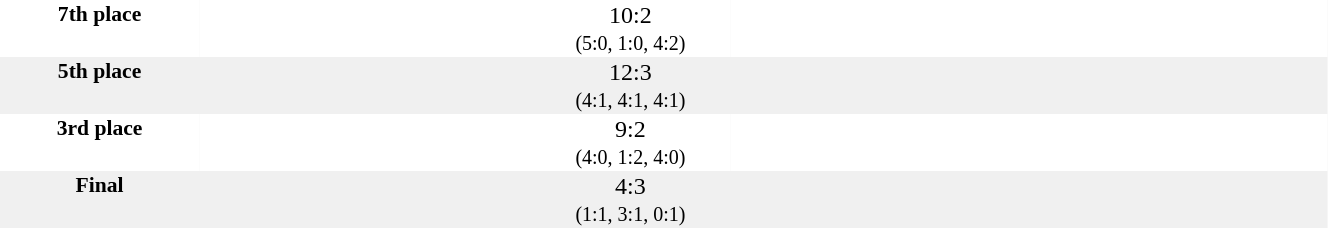<table style="width: 70%; background: #F0F0F0;" cellspacing="0">
<tr style="background: #FFFFFF;" valign="top">
<td align="center" width="15%" style="font-size:90%;"><strong>7th place</strong></td>
<td width="25%" align="right"></td>
<td width="15%" align="center">10:2<br><small>(5:0, 1:0, 4:2)</small></td>
<td width="25%" align="left"></td>
<td style="font-size:85%;"></td>
</tr>
<tr valign="top">
<td align="center" style="font-size:90%;"><strong>5th place</strong></td>
<td align="right"></td>
<td align="center">12:3<br><small>(4:1, 4:1, 4:1)</small></td>
<td align="left"></td>
<td style="font-size:85%;"></td>
</tr>
<tr style="background: #FFFFFF;" valign="top">
<td align="center" width="15%" style="font-size:90%;"><strong>3rd place</strong></td>
<td align="right"></td>
<td align="center">9:2<br><small>(4:0, 1:2, 4:0)</small></td>
<td align="left"></td>
<td style="font-size:85%;"></td>
</tr>
<tr valign="top">
<td align="center" style="font-size:90%;"><strong>Final</strong></td>
<td align="right"></td>
<td align="center">4:3<br><small>(1:1, 3:1, 0:1)</small></td>
<td align="left"></td>
<td style="font-size:85%;"></td>
</tr>
</table>
